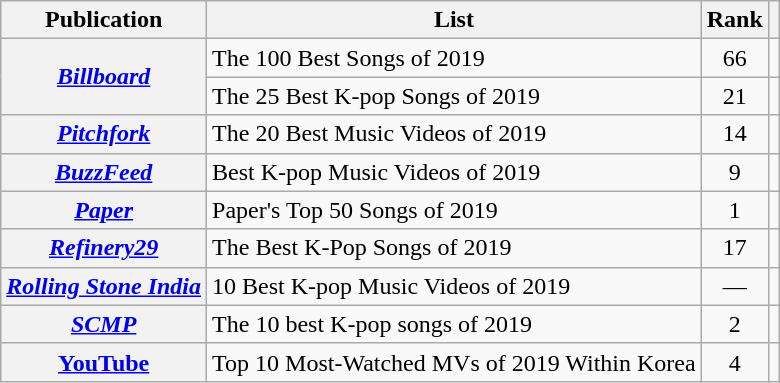<table class="wikitable sortable plainrowheaders">
<tr>
<th scope="col">Publication</th>
<th scope="col">List</th>
<th scope="col">Rank</th>
<th scope="col" class="unsortable"></th>
</tr>
<tr>
<th scope="row" rowspan="2"><em><a href='#'>Billboard</a></em></th>
<td>The 100 Best Songs of 2019</td>
<td style="text-align:center;">66</td>
<td style="text-align:center;"></td>
</tr>
<tr>
<td>The 25 Best K-pop Songs of 2019</td>
<td style="text-align:center;">21</td>
<td style="text-align:center;"></td>
</tr>
<tr>
<th scope="row"><em><a href='#'>Pitchfork</a></em></th>
<td>The 20 Best Music Videos of 2019</td>
<td style="text-align:center;">14</td>
<td style="text-align:center;"></td>
</tr>
<tr>
<th scope="row"><em><a href='#'>BuzzFeed</a></em></th>
<td>Best K-pop Music Videos of 2019</td>
<td style="text-align:center;">9</td>
<td style="text-align:center;"></td>
</tr>
<tr>
<th scope="row"><em><a href='#'>Paper</a></em></th>
<td>Paper's Top 50 Songs of 2019</td>
<td style="text-align:center;">1</td>
<td style="text-align:center;"></td>
</tr>
<tr>
<th scope="row"><em><a href='#'>Refinery29</a></em></th>
<td>The Best K-Pop Songs of 2019</td>
<td style="text-align:center;">17</td>
<td style="text-align:center;"></td>
</tr>
<tr>
<th scope="row"><em><a href='#'>Rolling Stone India</a></em></th>
<td>10 Best K-pop Music Videos of 2019</td>
<td style="text-align:center;">—</td>
<td style="text-align:center;"></td>
</tr>
<tr>
<th scope="row"><em><a href='#'>SCMP</a></em></th>
<td>The 10 best K-pop songs of 2019</td>
<td style="text-align:center;">2</td>
<td style="text-align:center;"></td>
</tr>
<tr>
<th scope="row"><a href='#'>YouTube</a></th>
<td>Top 10 Most-Watched MVs of 2019 Within Korea</td>
<td style="text-align:center;">4</td>
<td style="text-align:center;"></td>
</tr>
</table>
